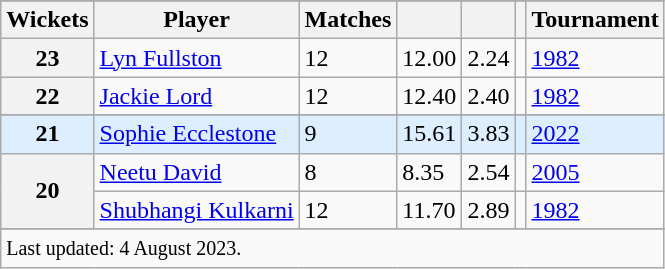<table class="wikitable sortable">
<tr>
</tr>
<tr>
<th>Wickets</th>
<th>Player</th>
<th>Matches</th>
<th></th>
<th></th>
<th></th>
<th>Tournament</th>
</tr>
<tr>
<th>23</th>
<td> <a href='#'>Lyn Fullston</a></td>
<td>12</td>
<td>12.00</td>
<td>2.24</td>
<td></td>
<td><a href='#'>1982</a></td>
</tr>
<tr>
<th>22</th>
<td> <a href='#'>Jackie Lord</a></td>
<td>12</td>
<td>12.40</td>
<td>2.40</td>
<td></td>
<td><a href='#'>1982</a></td>
</tr>
<tr>
</tr>
<tr style="background-color:#def;">
<th style="background-color:#def;">21</th>
<td> <a href='#'>Sophie Ecclestone</a></td>
<td>9</td>
<td>15.61</td>
<td>3.83</td>
<td></td>
<td><a href='#'>2022</a></td>
</tr>
<tr>
<th rowspan=2>20</th>
<td> <a href='#'>Neetu David</a></td>
<td>8</td>
<td>8.35</td>
<td>2.54</td>
<td></td>
<td><a href='#'>2005</a></td>
</tr>
<tr>
<td> <a href='#'>Shubhangi Kulkarni</a></td>
<td>12</td>
<td>11.70</td>
<td>2.89</td>
<td></td>
<td><a href='#'>1982</a></td>
</tr>
<tr>
</tr>
<tr class=sortbottom>
<td colspan=7><small>Last updated: 4 August 2023.</small></td>
</tr>
</table>
